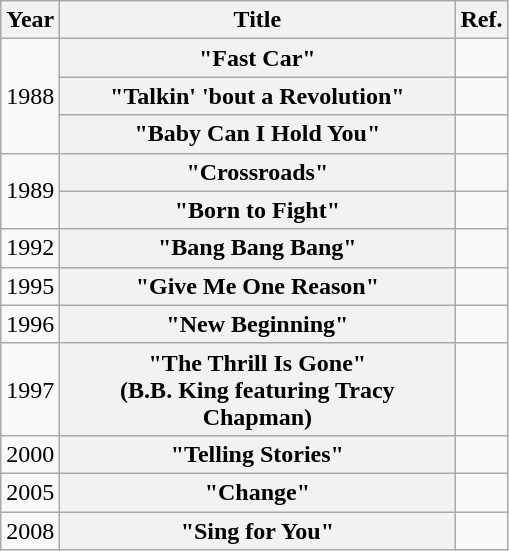<table class="wikitable plainrowheaders" style="text-align:center;">
<tr>
<th scope="col" style="width:1em;">Year</th>
<th scope="col" style="width:16em;">Title</th>
<th>Ref.</th>
</tr>
<tr>
<td rowspan="3">1988</td>
<th scope="row">"Fast Car"</th>
<td align="center"></td>
</tr>
<tr>
<th scope="row">"Talkin' 'bout a Revolution"</th>
<td align="center"></td>
</tr>
<tr>
<th scope="row">"Baby Can I Hold You"</th>
<td align="center"></td>
</tr>
<tr>
<td rowspan="2">1989</td>
<th scope="row">"Crossroads"</th>
<td align="center"></td>
</tr>
<tr>
<th scope="row">"Born to Fight"</th>
<td align="center"></td>
</tr>
<tr>
<td>1992</td>
<th scope="row">"Bang Bang Bang"</th>
<td align="center"></td>
</tr>
<tr>
<td>1995</td>
<th scope="row">"Give Me One Reason"</th>
<td align="center"></td>
</tr>
<tr>
<td>1996</td>
<th scope="row">"New Beginning"</th>
<td align="center"></td>
</tr>
<tr>
<td>1997</td>
<th scope="row">"The Thrill Is Gone"<br><span>(B.B. King featuring Tracy Chapman)</span></th>
<td align="center"></td>
</tr>
<tr>
<td>2000</td>
<th scope="row">"Telling Stories"</th>
<td align="center"></td>
</tr>
<tr>
<td>2005</td>
<th scope="row">"Change"</th>
<td align="center"></td>
</tr>
<tr>
<td>2008</td>
<th scope="row">"Sing for You"</th>
<td align="center"></td>
</tr>
</table>
